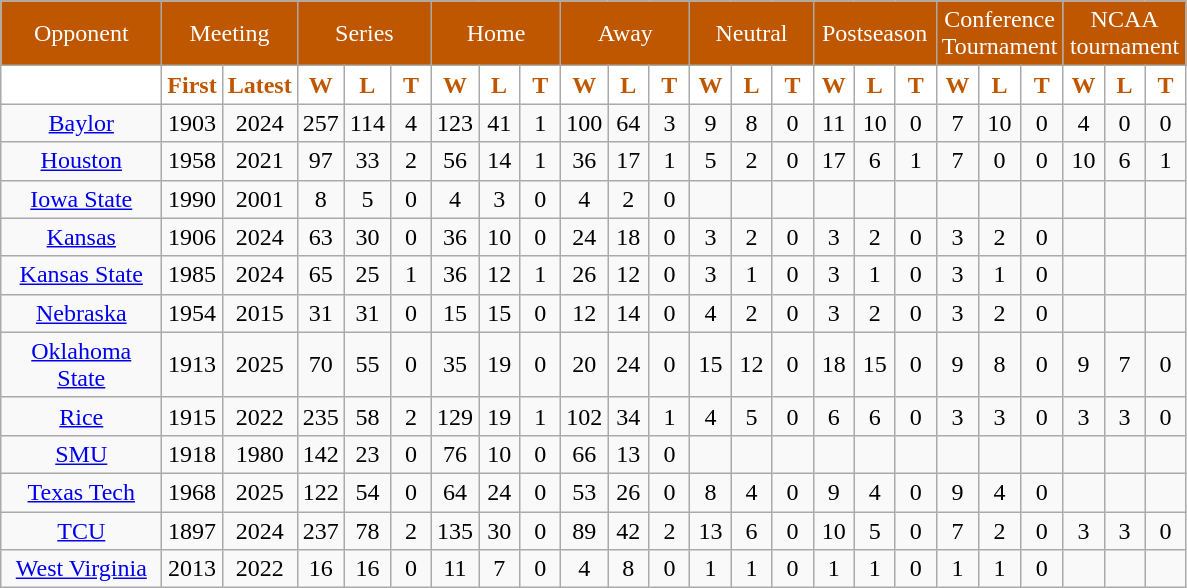<table class="wikitable" style="text-align:center">
<tr>
<td style= "width:100px; background: #BF5700; color:white">Opponent</td>
<td colspan="2" style= "background: #BF5700; color:white">Meeting</td>
<td colspan="3" style= "background: #BF5700; color:white">Series</td>
<td colspan="3" style= "background: #BF5700; color:white">Home</td>
<td colspan="3" style= "background: #BF5700; color:white">Away</td>
<td colspan="3" style= "background: #BF5700; color:white">Neutral</td>
<td colspan="3" style= "background: #BF5700; color:white">Postseason</td>
<td colspan="3" style= "background: #BF5700; color:white">Conference Tournament</td>
<td colspan="3" style= "background: #BF5700; color:white">NCAA tournament</td>
</tr>
<tr>
<th style="width:20px; background: white; color:#BF5700"></th>
<th style="width:20px; background: white; color:#BF5700">First</th>
<th style="width:20px; background: white; color:#BF5700">Latest</th>
<th style="width:20px; background: white; color:#BF5700">W</th>
<th style="width:20px; background: white; color:#BF5700">L</th>
<th style="width:20px; background: white; color:#BF5700">T</th>
<th style="width:20px; background: white; color:#BF5700">W</th>
<th style="width:20px; background: white; color:#BF5700">L</th>
<th style="width:20px; background: white; color:#BF5700">T</th>
<th style="width:20px; background: white; color:#BF5700">W</th>
<th style="width:20px; background: white; color:#BF5700">L</th>
<th style="width:20px; background: white; color:#BF5700">T</th>
<th style="width:20px; background: white; color:#BF5700">W</th>
<th style="width:20px; background: white; color:#BF5700">L</th>
<th style="width:20px; background: white; color:#BF5700">T</th>
<th style="width:20px; background: white; color:#BF5700">W</th>
<th style="width:20px; background: white; color:#BF5700">L</th>
<th style="width:20px; background: white; color:#BF5700">T</th>
<th style="width:20px; background: white; color:#BF5700">W</th>
<th style="width:20px; background: white; color:#BF5700">L</th>
<th style="width:20px; background: white; color:#BF5700">T</th>
<th style="width:20px; background: white; color:#BF5700">W</th>
<th style="width:20px; background: white; color:#BF5700">L</th>
<th style="width:20px; background: white; color:#BF5700">T</th>
</tr>
<tr>
<td><a href='#'>Baylor</a></td>
<td>1903</td>
<td>2024</td>
<td>257</td>
<td>114</td>
<td>4</td>
<td>123</td>
<td>41</td>
<td>1</td>
<td>100</td>
<td>64</td>
<td>3</td>
<td>9</td>
<td>8</td>
<td>0</td>
<td>11</td>
<td>10</td>
<td>0</td>
<td>7</td>
<td>10</td>
<td>0</td>
<td>4</td>
<td>0</td>
<td>0</td>
</tr>
<tr>
<td><a href='#'>Houston</a></td>
<td>1958</td>
<td>2021</td>
<td>97</td>
<td>33</td>
<td>2</td>
<td>56</td>
<td>14</td>
<td>1</td>
<td>36</td>
<td>17</td>
<td>1</td>
<td>5</td>
<td>2</td>
<td>0</td>
<td>17</td>
<td>6</td>
<td>1</td>
<td>7</td>
<td>0</td>
<td>0</td>
<td>10</td>
<td>6</td>
<td>1</td>
</tr>
<tr>
<td><a href='#'>Iowa State</a></td>
<td>1990</td>
<td>2001</td>
<td>8</td>
<td>5</td>
<td>0</td>
<td>4</td>
<td>3</td>
<td>0</td>
<td>4</td>
<td>2</td>
<td>0</td>
<td></td>
<td></td>
<td></td>
<td></td>
<td></td>
<td></td>
<td></td>
<td></td>
<td></td>
<td></td>
<td></td>
<td></td>
</tr>
<tr>
<td><a href='#'>Kansas</a></td>
<td>1906</td>
<td>2024</td>
<td>63</td>
<td>30</td>
<td>0</td>
<td>36</td>
<td>10</td>
<td>0</td>
<td>24</td>
<td>18</td>
<td>0</td>
<td>3</td>
<td>2</td>
<td>0</td>
<td>3</td>
<td>2</td>
<td>0</td>
<td>3</td>
<td>2</td>
<td>0</td>
<td></td>
<td></td>
<td></td>
</tr>
<tr>
<td><a href='#'>Kansas State</a></td>
<td>1985</td>
<td>2024</td>
<td>65</td>
<td>25</td>
<td>1</td>
<td>36</td>
<td>12</td>
<td>1</td>
<td>26</td>
<td>12</td>
<td>0</td>
<td>3</td>
<td>1</td>
<td>0</td>
<td>3</td>
<td>1</td>
<td>0</td>
<td>3</td>
<td>1</td>
<td>0</td>
<td></td>
<td></td>
<td></td>
</tr>
<tr>
<td><a href='#'>Nebraska</a></td>
<td>1954</td>
<td>2015</td>
<td>31</td>
<td>31</td>
<td>0</td>
<td>15</td>
<td>15</td>
<td>0</td>
<td>12</td>
<td>14</td>
<td>0</td>
<td>4</td>
<td>2</td>
<td>0</td>
<td>3</td>
<td>2</td>
<td>0</td>
<td>3</td>
<td>2</td>
<td>0</td>
<td></td>
<td></td>
<td></td>
</tr>
<tr>
<td><a href='#'>Oklahoma State</a></td>
<td>1913</td>
<td>2025</td>
<td>70</td>
<td>55</td>
<td>0</td>
<td>35</td>
<td>19</td>
<td>0</td>
<td>20</td>
<td>24</td>
<td>0</td>
<td>15</td>
<td>12</td>
<td>0</td>
<td>18</td>
<td>15</td>
<td>0</td>
<td>9</td>
<td>8</td>
<td>0</td>
<td>9</td>
<td>7</td>
<td>0</td>
</tr>
<tr>
<td><a href='#'>Rice</a></td>
<td>1915</td>
<td>2022</td>
<td>235</td>
<td>58</td>
<td>2</td>
<td>129</td>
<td>19</td>
<td>1</td>
<td>102</td>
<td>34</td>
<td>1</td>
<td>4</td>
<td>5</td>
<td>0</td>
<td>6</td>
<td>6</td>
<td>0</td>
<td>3</td>
<td>3</td>
<td>0</td>
<td>3</td>
<td>3</td>
<td>0</td>
</tr>
<tr>
<td><a href='#'>SMU</a></td>
<td>1918</td>
<td>1980</td>
<td>142</td>
<td>23</td>
<td>0</td>
<td>76</td>
<td>10</td>
<td>0</td>
<td>66</td>
<td>13</td>
<td>0</td>
<td></td>
<td></td>
<td></td>
<td></td>
<td></td>
<td></td>
<td></td>
<td></td>
<td></td>
<td></td>
<td></td>
<td></td>
</tr>
<tr>
<td><a href='#'>Texas Tech</a></td>
<td>1968</td>
<td>2025</td>
<td>122</td>
<td>54</td>
<td>0</td>
<td>64</td>
<td>24</td>
<td>0</td>
<td>53</td>
<td>26</td>
<td>0</td>
<td>8</td>
<td>4</td>
<td>0</td>
<td>9</td>
<td>4</td>
<td>0</td>
<td>9</td>
<td>4</td>
<td>0</td>
<td></td>
<td></td>
<td></td>
</tr>
<tr>
<td><a href='#'>TCU</a></td>
<td>1897</td>
<td>2024</td>
<td>237</td>
<td>78</td>
<td>2</td>
<td>135</td>
<td>30</td>
<td>0</td>
<td>89</td>
<td>42</td>
<td>2</td>
<td>13</td>
<td>6</td>
<td>0</td>
<td>10</td>
<td>5</td>
<td>0</td>
<td>7</td>
<td>2</td>
<td>0</td>
<td>3</td>
<td>3</td>
<td>0</td>
</tr>
<tr>
<td><a href='#'>West Virginia</a></td>
<td>2013</td>
<td>2022</td>
<td>16</td>
<td>16</td>
<td>0</td>
<td>11</td>
<td>7</td>
<td>0</td>
<td>4</td>
<td>8</td>
<td>0</td>
<td>1</td>
<td>1</td>
<td>0</td>
<td>1</td>
<td>1</td>
<td>0</td>
<td>1</td>
<td>1</td>
<td>0</td>
<td></td>
<td></td>
<td></td>
</tr>
</table>
